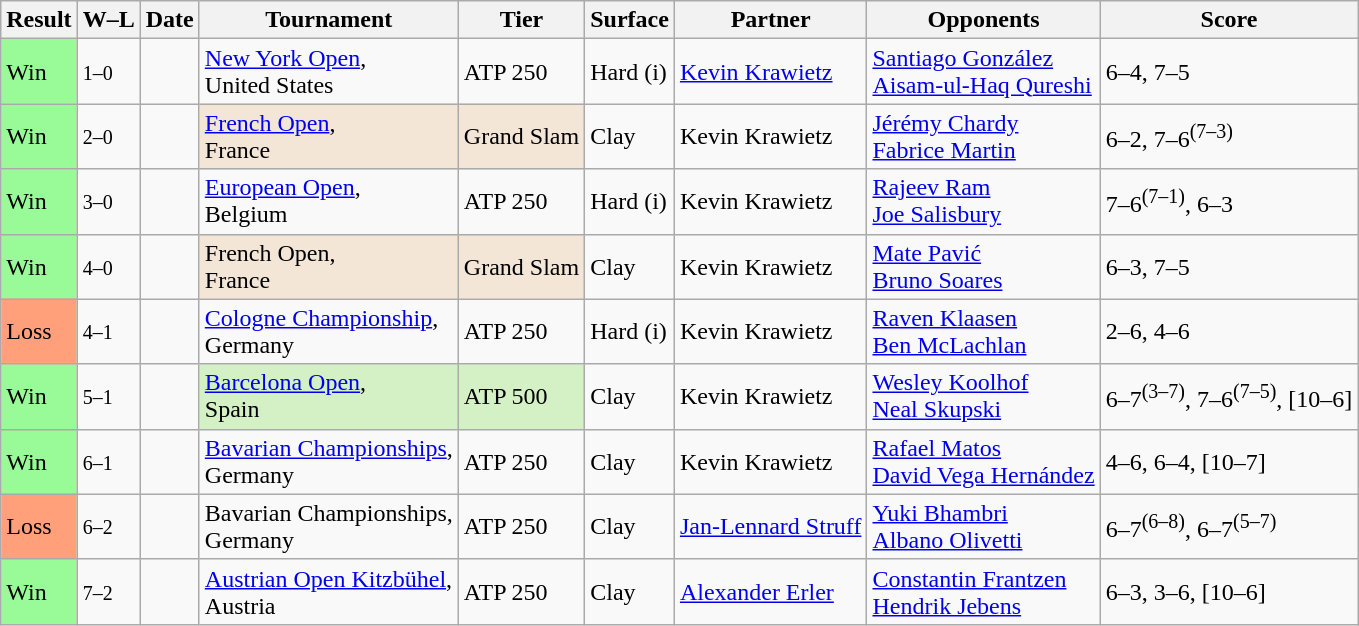<table class="sortable wikitable nowrap">
<tr>
<th>Result</th>
<th class="unsortable" nowrap>W–L</th>
<th>Date</th>
<th>Tournament</th>
<th>Tier</th>
<th>Surface</th>
<th>Partner</th>
<th>Opponents</th>
<th class="unsortable">Score</th>
</tr>
<tr>
<td bgcolor=98fb98>Win</td>
<td><small>1–0</small></td>
<td><a href='#'></a></td>
<td><a href='#'>New York Open</a>, <br> United States</td>
<td>ATP 250</td>
<td>Hard (i)</td>
<td nowrap> <a href='#'>Kevin Krawietz</a></td>
<td nowrap> <a href='#'>Santiago González</a><br> <a href='#'>Aisam-ul-Haq Qureshi</a></td>
<td>6–4, 7–5</td>
</tr>
<tr>
<td bgcolor=98fb98>Win</td>
<td><small>2–0</small></td>
<td><a href='#'></a></td>
<td bgcolor=f3e6d7><a href='#'>French Open</a>, <br> France</td>
<td bgcolor=f3e6d7>Grand Slam</td>
<td>Clay</td>
<td> Kevin Krawietz</td>
<td> <a href='#'>Jérémy Chardy</a><br> <a href='#'>Fabrice Martin</a></td>
<td>6–2, 7–6<sup>(7–3)</sup></td>
</tr>
<tr>
<td bgcolor=98fb98>Win</td>
<td><small>3–0</small></td>
<td><a href='#'></a></td>
<td><a href='#'>European Open</a>, <br> Belgium</td>
<td>ATP 250</td>
<td>Hard (i)</td>
<td> Kevin Krawietz</td>
<td> <a href='#'>Rajeev Ram</a><br> <a href='#'>Joe Salisbury</a></td>
<td nowrap>7–6<sup>(7–1)</sup>, 6–3</td>
</tr>
<tr>
<td bgcolor=98fb98>Win</td>
<td><small>4–0</small></td>
<td><a href='#'></a></td>
<td bgcolor=f3e6d7>French Open, <br> France </td>
<td bgcolor=f3e6d7>Grand Slam</td>
<td>Clay</td>
<td> Kevin Krawietz</td>
<td> <a href='#'>Mate Pavić</a><br> <a href='#'>Bruno Soares</a></td>
<td>6–3, 7–5</td>
</tr>
<tr>
<td bgcolor=ffa07a>Loss</td>
<td><small>4–1</small></td>
<td><a href='#'></a></td>
<td><a href='#'>Cologne Championship</a>, <br> Germany</td>
<td>ATP 250</td>
<td>Hard (i)</td>
<td> Kevin Krawietz</td>
<td> <a href='#'>Raven Klaasen</a><br> <a href='#'>Ben McLachlan</a></td>
<td>2–6, 4–6</td>
</tr>
<tr>
<td bgcolor=98fb98>Win</td>
<td><small>5–1</small></td>
<td><a href='#'></a></td>
<td bgcolor=d4f1c5><a href='#'>Barcelona Open</a>, <br> Spain</td>
<td bgcolor=d4f1c5>ATP 500</td>
<td>Clay</td>
<td> Kevin Krawietz</td>
<td> <a href='#'>Wesley Koolhof</a><br> <a href='#'>Neal Skupski</a></td>
<td>6–7<sup>(3–7)</sup>, 7–6<sup>(7–5)</sup>, [10–6]</td>
</tr>
<tr>
<td bgcolor=98fb98>Win</td>
<td><small>6–1</small></td>
<td><a href='#'></a></td>
<td><a href='#'>Bavarian Championships</a>, <br> Germany</td>
<td>ATP 250</td>
<td>Clay</td>
<td> Kevin Krawietz</td>
<td> <a href='#'>Rafael Matos</a><br> <a href='#'>David Vega Hernández</a></td>
<td>4–6, 6–4, [10–7]</td>
</tr>
<tr>
<td bgcolor=ffa07a>Loss</td>
<td><small>6–2</small></td>
<td><a href='#'></a></td>
<td>Bavarian Championships, <br> Germany</td>
<td>ATP 250</td>
<td>Clay</td>
<td> <a href='#'>Jan-Lennard Struff</a></td>
<td> <a href='#'>Yuki Bhambri</a><br> <a href='#'>Albano Olivetti</a></td>
<td>6–7<sup>(6–8)</sup>, 6–7<sup>(5–7)</sup></td>
</tr>
<tr>
<td bgcolor=98fb98>Win</td>
<td><small>7–2</small></td>
<td><a href='#'></a></td>
<td><a href='#'>Austrian Open Kitzbühel</a>, <br> Austria</td>
<td>ATP 250</td>
<td>Clay</td>
<td> <a href='#'>Alexander Erler</a></td>
<td> <a href='#'>Constantin Frantzen</a><br> <a href='#'>Hendrik Jebens</a></td>
<td>6–3, 3–6, [10–6]</td>
</tr>
</table>
